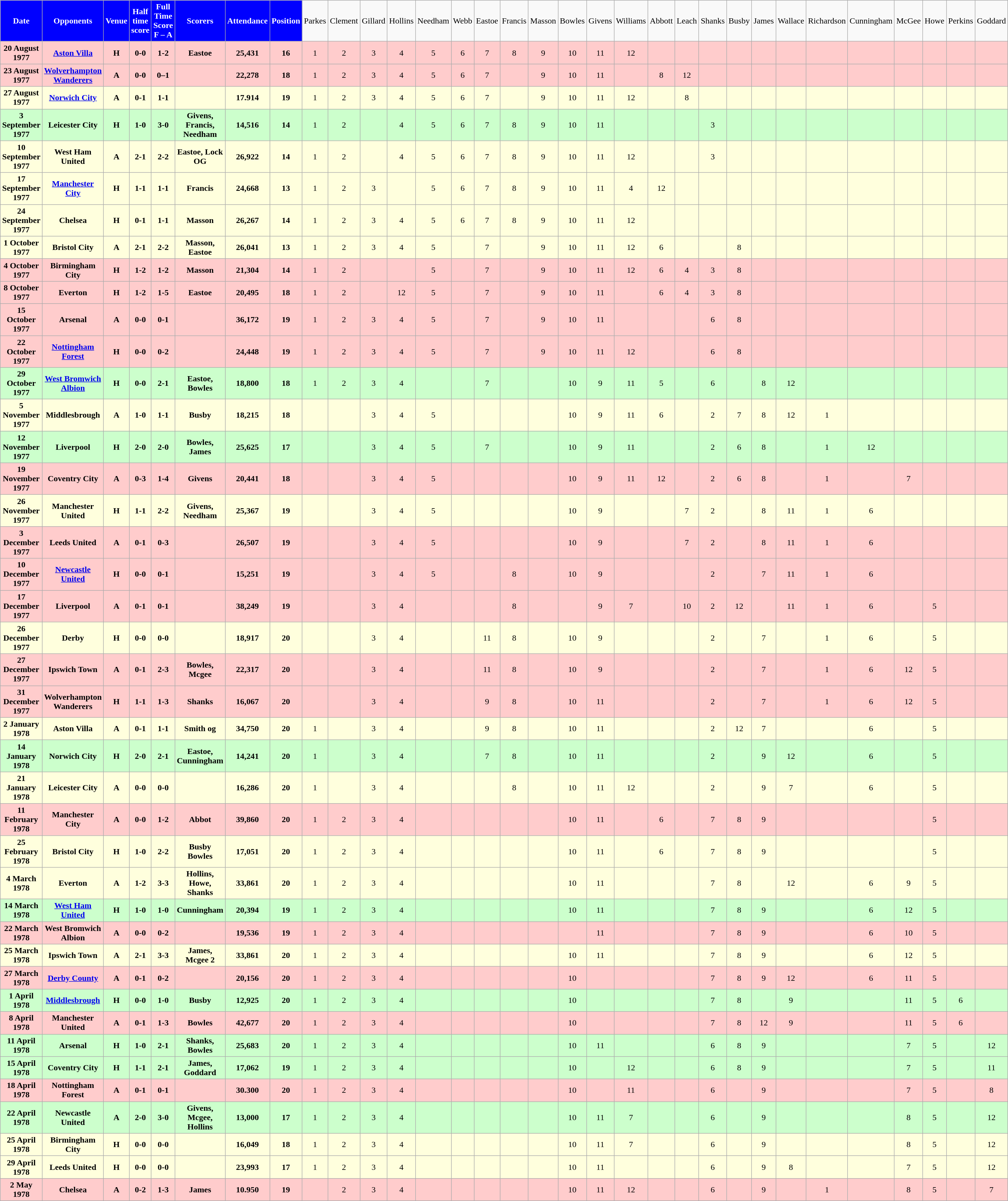<table class="wikitable" style="text-align:center">
<tr>
<th style="background:#0000FF; color:white; text-align:center;">Date</th>
<th style="background:#0000FF; color:white; text-align:center;">Opponents</th>
<th style="background:#0000FF; color:white; text-align:center;">Venue</th>
<th style="background:#0000FF; color:white; text-align:center;">Half time score</th>
<th style="background:#0000FF; color:white; text-align:center;">Full Time Score<br><strong>F – A</strong></th>
<th style="background:#0000FF; color:white; text-align:center;">Scorers</th>
<th style="background:#0000FF; color:white; text-align:center;">Attendance</th>
<th style="background:#0000FF; color:white; text-align:center;">Position</th>
<td>Parkes</td>
<td>Clement</td>
<td>Gillard</td>
<td>Hollins</td>
<td>Needham</td>
<td>Webb</td>
<td>Eastoe</td>
<td>Francis</td>
<td>Masson</td>
<td>Bowles</td>
<td>Givens</td>
<td>Williams</td>
<td>Abbott</td>
<td>Leach</td>
<td>Shanks</td>
<td>Busby</td>
<td>James</td>
<td>Wallace</td>
<td>Richardson</td>
<td>Cunningham</td>
<td>McGee</td>
<td>Howe</td>
<td>Perkins</td>
<td>Goddard</td>
</tr>
<tr bgcolor="#ffcccc">
<td><strong>20 August 1977</strong></td>
<td><a href='#'><strong>Aston Villa</strong></a></td>
<td><strong>H</strong></td>
<td><strong>0-0</strong></td>
<td><strong>1-2</strong></td>
<td><strong>Eastoe</strong></td>
<td><strong>25,431</strong></td>
<td><strong>16</strong></td>
<td>1</td>
<td>2</td>
<td>3</td>
<td>4</td>
<td>5</td>
<td>6</td>
<td>7</td>
<td>8</td>
<td>9</td>
<td>10</td>
<td>11</td>
<td>12</td>
<td></td>
<td></td>
<td></td>
<td></td>
<td></td>
<td></td>
<td></td>
<td></td>
<td></td>
<td></td>
<td></td>
<td></td>
</tr>
<tr bgcolor="#ffcccc">
<td><strong>23 August 1977</strong></td>
<td><a href='#'><strong>Wolverhampton Wanderers</strong></a></td>
<td><strong>A</strong></td>
<td><strong>0-0</strong></td>
<td><strong>0–1</strong></td>
<td></td>
<td><strong>22,278</strong></td>
<td><strong>18</strong></td>
<td>1</td>
<td>2</td>
<td>3</td>
<td>4</td>
<td>5</td>
<td>6</td>
<td>7</td>
<td></td>
<td>9</td>
<td>10</td>
<td>11</td>
<td></td>
<td>8</td>
<td>12</td>
<td></td>
<td></td>
<td></td>
<td></td>
<td></td>
<td></td>
<td></td>
<td></td>
<td></td>
<td></td>
</tr>
<tr bgcolor="#ffffdd">
<td><strong>27 August 1977</strong></td>
<td><a href='#'><strong>Norwich City</strong></a></td>
<td><strong>A</strong></td>
<td><strong>0-1</strong></td>
<td><strong>1-1</strong></td>
<td></td>
<td><strong>17.914</strong></td>
<td><strong>19</strong></td>
<td>1</td>
<td>2</td>
<td>3</td>
<td>4</td>
<td>5</td>
<td>6</td>
<td>7</td>
<td></td>
<td>9</td>
<td>10</td>
<td>11</td>
<td>12</td>
<td></td>
<td>8</td>
<td></td>
<td></td>
<td></td>
<td></td>
<td></td>
<td></td>
<td></td>
<td></td>
<td></td>
<td></td>
</tr>
<tr bgcolor="#ccffcc">
<td><strong>3 September 1977</strong></td>
<td><strong>Leicester City</strong></td>
<td><strong>H</strong></td>
<td><strong>1-0</strong></td>
<td><strong>3-0</strong></td>
<td><strong>Givens, Francis, Needham</strong></td>
<td><strong>14,516</strong></td>
<td><strong>14</strong></td>
<td>1</td>
<td>2</td>
<td></td>
<td>4</td>
<td>5</td>
<td>6</td>
<td>7</td>
<td>8</td>
<td>9</td>
<td>10</td>
<td>11</td>
<td></td>
<td></td>
<td></td>
<td>3</td>
<td></td>
<td></td>
<td></td>
<td></td>
<td></td>
<td></td>
<td></td>
<td></td>
<td></td>
</tr>
<tr bgcolor="#ffffdd">
<td><strong>10 September 1977</strong></td>
<td><strong>West Ham United</strong></td>
<td><strong>A</strong></td>
<td><strong>2-1</strong></td>
<td><strong>2-2</strong></td>
<td><strong>Eastoe, Lock OG</strong></td>
<td><strong>26,922</strong></td>
<td><strong>14</strong></td>
<td>1</td>
<td>2</td>
<td></td>
<td>4</td>
<td>5</td>
<td>6</td>
<td>7</td>
<td>8</td>
<td>9</td>
<td>10</td>
<td>11</td>
<td>12</td>
<td></td>
<td></td>
<td>3</td>
<td></td>
<td></td>
<td></td>
<td></td>
<td></td>
<td></td>
<td></td>
<td></td>
<td></td>
</tr>
<tr bgcolor="#ffffdd">
<td><strong>17 September 1977</strong></td>
<td><a href='#'><strong>Manchester City</strong></a></td>
<td><strong>H</strong></td>
<td><strong>1-1</strong></td>
<td><strong>1-1</strong></td>
<td><strong>Francis</strong></td>
<td><strong>24,668</strong></td>
<td><strong>13</strong></td>
<td>1</td>
<td>2</td>
<td>3</td>
<td></td>
<td>5</td>
<td>6</td>
<td>7</td>
<td>8</td>
<td>9</td>
<td>10</td>
<td>11</td>
<td>4</td>
<td>12</td>
<td></td>
<td></td>
<td></td>
<td></td>
<td></td>
<td></td>
<td></td>
<td></td>
<td></td>
<td></td>
<td></td>
</tr>
<tr bgcolor="#ffffdd">
<td><strong>24 September 1977</strong></td>
<td><strong>Chelsea</strong></td>
<td><strong>H</strong></td>
<td><strong>0-1</strong></td>
<td><strong>1-1</strong></td>
<td><strong>Masson</strong></td>
<td><strong>26,267</strong></td>
<td><strong>14</strong></td>
<td>1</td>
<td>2</td>
<td>3</td>
<td>4</td>
<td>5</td>
<td>6</td>
<td>7</td>
<td>8</td>
<td>9</td>
<td>10</td>
<td>11</td>
<td>12</td>
<td></td>
<td></td>
<td></td>
<td></td>
<td></td>
<td></td>
<td></td>
<td></td>
<td></td>
<td></td>
<td></td>
<td></td>
</tr>
<tr bgcolor="#ffffdd">
<td><strong>1 October 1977</strong></td>
<td><strong>Bristol City</strong></td>
<td><strong>A</strong></td>
<td><strong>2-1</strong></td>
<td><strong>2-2</strong></td>
<td><strong>Masson, Eastoe</strong></td>
<td><strong>26,041</strong></td>
<td><strong>13</strong></td>
<td>1</td>
<td>2</td>
<td>3</td>
<td>4</td>
<td>5</td>
<td></td>
<td>7</td>
<td></td>
<td>9</td>
<td>10</td>
<td>11</td>
<td>12</td>
<td>6</td>
<td></td>
<td></td>
<td>8</td>
<td></td>
<td></td>
<td></td>
<td></td>
<td></td>
<td></td>
<td></td>
<td></td>
</tr>
<tr bgcolor="#ffcccc">
<td><strong>4 October 1977</strong></td>
<td><strong>Birmingham City</strong></td>
<td><strong>H</strong></td>
<td><strong>1-2</strong></td>
<td><strong>1-2</strong></td>
<td><strong>Masson</strong></td>
<td><strong>21,304</strong></td>
<td><strong>14</strong></td>
<td>1</td>
<td>2</td>
<td></td>
<td></td>
<td>5</td>
<td></td>
<td>7</td>
<td></td>
<td>9</td>
<td>10</td>
<td>11</td>
<td>12</td>
<td>6</td>
<td>4</td>
<td>3</td>
<td>8</td>
<td></td>
<td></td>
<td></td>
<td></td>
<td></td>
<td></td>
<td></td>
<td></td>
</tr>
<tr bgcolor="#ffcccc">
<td><strong>8 October 1977</strong></td>
<td><strong>Everton</strong></td>
<td><strong>H</strong></td>
<td><strong>1-2</strong></td>
<td><strong>1-5</strong></td>
<td><strong>Eastoe</strong></td>
<td><strong>20,495</strong></td>
<td><strong>18</strong></td>
<td>1</td>
<td>2</td>
<td></td>
<td>12</td>
<td>5</td>
<td></td>
<td>7</td>
<td></td>
<td>9</td>
<td>10</td>
<td>11</td>
<td></td>
<td>6</td>
<td>4</td>
<td>3</td>
<td>8</td>
<td></td>
<td></td>
<td></td>
<td></td>
<td></td>
<td></td>
<td></td>
<td></td>
</tr>
<tr bgcolor="#ffcccc">
<td><strong>15 October 1977</strong></td>
<td><strong>Arsenal</strong></td>
<td><strong>A</strong></td>
<td><strong>0-0</strong></td>
<td><strong>0-1</strong></td>
<td></td>
<td><strong>36,172</strong></td>
<td><strong>19</strong></td>
<td>1</td>
<td>2</td>
<td>3</td>
<td>4</td>
<td>5</td>
<td></td>
<td>7</td>
<td></td>
<td>9</td>
<td>10</td>
<td>11</td>
<td></td>
<td></td>
<td></td>
<td>6</td>
<td>8</td>
<td></td>
<td></td>
<td></td>
<td></td>
<td></td>
<td></td>
<td></td>
<td></td>
</tr>
<tr bgcolor="#ffcccc">
<td><strong>22 October 1977</strong></td>
<td><a href='#'><strong>Nottingham Forest</strong></a></td>
<td><strong>H</strong></td>
<td><strong>0-0</strong></td>
<td><strong>0-2</strong></td>
<td></td>
<td><strong>24,448</strong></td>
<td><strong>19</strong></td>
<td>1</td>
<td>2</td>
<td>3</td>
<td>4</td>
<td>5</td>
<td></td>
<td>7</td>
<td></td>
<td>9</td>
<td>10</td>
<td>11</td>
<td>12</td>
<td></td>
<td></td>
<td>6</td>
<td>8</td>
<td></td>
<td></td>
<td></td>
<td></td>
<td></td>
<td></td>
<td></td>
<td></td>
</tr>
<tr bgcolor="#ccffcc">
<td><strong>29 October 1977</strong></td>
<td><a href='#'><strong>West Bromwich Albion</strong></a></td>
<td><strong>H</strong></td>
<td><strong>0-0</strong></td>
<td><strong>2-1</strong></td>
<td><strong>Eastoe, Bowles</strong></td>
<td><strong>18,800</strong></td>
<td><strong>18</strong></td>
<td>1</td>
<td>2</td>
<td>3</td>
<td>4</td>
<td></td>
<td></td>
<td>7</td>
<td></td>
<td></td>
<td>10</td>
<td>9</td>
<td>11</td>
<td>5</td>
<td></td>
<td>6</td>
<td></td>
<td>8</td>
<td>12</td>
<td></td>
<td></td>
<td></td>
<td></td>
<td></td>
<td></td>
</tr>
<tr bgcolor="#ffffdd">
<td><strong>5 November 1977</strong></td>
<td><strong>Middlesbrough</strong></td>
<td><strong>A</strong></td>
<td><strong>1-0</strong></td>
<td><strong>1-1</strong></td>
<td><strong>Busby</strong></td>
<td><strong>18,215</strong></td>
<td><strong>18</strong></td>
<td></td>
<td></td>
<td>3</td>
<td>4</td>
<td>5</td>
<td></td>
<td></td>
<td></td>
<td></td>
<td>10</td>
<td>9</td>
<td>11</td>
<td>6</td>
<td></td>
<td>2</td>
<td>7</td>
<td>8</td>
<td>12</td>
<td>1</td>
<td></td>
<td></td>
<td></td>
<td></td>
<td></td>
</tr>
<tr bgcolor="#ccffcc">
<td><strong>12 November 1977</strong></td>
<td><strong>Liverpool</strong></td>
<td><strong>H</strong></td>
<td><strong>2-0</strong></td>
<td><strong>2-0</strong></td>
<td><strong>Bowles, James</strong></td>
<td><strong>25,625</strong></td>
<td><strong>17</strong></td>
<td></td>
<td></td>
<td>3</td>
<td>4</td>
<td>5</td>
<td></td>
<td>7</td>
<td></td>
<td></td>
<td>10</td>
<td>9</td>
<td>11</td>
<td></td>
<td></td>
<td>2</td>
<td>6</td>
<td>8</td>
<td></td>
<td>1</td>
<td>12</td>
<td></td>
<td></td>
<td></td>
<td></td>
</tr>
<tr bgcolor="#ffcccc">
<td><strong>19 November 1977</strong></td>
<td><strong>Coventry City</strong></td>
<td><strong>A</strong></td>
<td><strong>0-3</strong></td>
<td><strong>1-4</strong></td>
<td><strong>Givens</strong></td>
<td><strong>20,441</strong></td>
<td><strong>18</strong></td>
<td></td>
<td></td>
<td>3</td>
<td>4</td>
<td>5</td>
<td></td>
<td></td>
<td></td>
<td></td>
<td>10</td>
<td>9</td>
<td>11</td>
<td>12</td>
<td></td>
<td>2</td>
<td>6</td>
<td>8</td>
<td></td>
<td>1</td>
<td></td>
<td>7</td>
<td></td>
<td></td>
<td></td>
</tr>
<tr bgcolor="#ffffdd">
<td><strong>26 November 1977</strong></td>
<td><strong>Manchester United</strong></td>
<td><strong>H</strong></td>
<td><strong>1-1</strong></td>
<td><strong>2-2</strong></td>
<td><strong>Givens, Needham</strong></td>
<td><strong>25,367</strong></td>
<td><strong>19</strong></td>
<td></td>
<td></td>
<td>3</td>
<td>4</td>
<td>5</td>
<td></td>
<td></td>
<td></td>
<td></td>
<td>10</td>
<td>9</td>
<td></td>
<td></td>
<td>7</td>
<td>2</td>
<td></td>
<td>8</td>
<td>11</td>
<td>1</td>
<td>6</td>
<td></td>
<td></td>
<td></td>
<td></td>
</tr>
<tr bgcolor="#ffcccc">
<td><strong>3 December 1977</strong></td>
<td><strong>Leeds United</strong></td>
<td><strong>A</strong></td>
<td><strong>0-1</strong></td>
<td><strong>0-3</strong></td>
<td></td>
<td><strong>26,507</strong></td>
<td><strong>19</strong></td>
<td></td>
<td></td>
<td>3</td>
<td>4</td>
<td>5</td>
<td></td>
<td></td>
<td></td>
<td></td>
<td>10</td>
<td>9</td>
<td></td>
<td></td>
<td>7</td>
<td>2</td>
<td></td>
<td>8</td>
<td>11</td>
<td>1</td>
<td>6</td>
<td></td>
<td></td>
<td></td>
<td></td>
</tr>
<tr bgcolor="#ffcccc">
<td><strong>10 December 1977</strong></td>
<td><a href='#'><strong>Newcastle United</strong></a></td>
<td><strong>H</strong></td>
<td><strong>0-0</strong></td>
<td><strong>0-1</strong></td>
<td></td>
<td><strong>15,251</strong></td>
<td><strong>19</strong></td>
<td></td>
<td></td>
<td>3</td>
<td>4</td>
<td>5</td>
<td></td>
<td></td>
<td>8</td>
<td></td>
<td>10</td>
<td>9</td>
<td></td>
<td></td>
<td></td>
<td>2</td>
<td></td>
<td>7</td>
<td>11</td>
<td>1</td>
<td>6</td>
<td></td>
<td></td>
<td></td>
<td></td>
</tr>
<tr bgcolor="#ffcccc">
<td><strong>17 December 1977</strong></td>
<td><strong>Liverpool</strong></td>
<td><strong>A</strong></td>
<td><strong>0-1</strong></td>
<td><strong>0-1</strong></td>
<td></td>
<td><strong>38,249</strong></td>
<td><strong>19</strong></td>
<td></td>
<td></td>
<td>3</td>
<td>4</td>
<td></td>
<td></td>
<td></td>
<td>8</td>
<td></td>
<td></td>
<td>9</td>
<td>7</td>
<td></td>
<td>10</td>
<td>2</td>
<td>12</td>
<td></td>
<td>11</td>
<td>1</td>
<td>6</td>
<td></td>
<td>5</td>
<td></td>
<td></td>
</tr>
<tr bgcolor="#ffffdd">
<td><strong>26 December 1977</strong></td>
<td><strong>Derby</strong></td>
<td><strong>H</strong></td>
<td><strong>0-0</strong></td>
<td><strong>0-0</strong></td>
<td></td>
<td><strong>18,917</strong></td>
<td><strong>20</strong></td>
<td></td>
<td></td>
<td>3</td>
<td>4</td>
<td></td>
<td></td>
<td>11</td>
<td>8</td>
<td></td>
<td>10</td>
<td>9</td>
<td></td>
<td></td>
<td></td>
<td>2</td>
<td></td>
<td>7</td>
<td></td>
<td>1</td>
<td>6</td>
<td></td>
<td>5</td>
<td></td>
<td></td>
</tr>
<tr bgcolor="#ffcccc">
<td><strong>27 December 1977</strong></td>
<td><strong>Ipswich Town</strong></td>
<td><strong>A</strong></td>
<td><strong>0-1</strong></td>
<td><strong>2-3</strong></td>
<td><strong>Bowles, Mcgee</strong></td>
<td><strong>22,317</strong></td>
<td><strong>20</strong></td>
<td></td>
<td></td>
<td>3</td>
<td>4</td>
<td></td>
<td></td>
<td>11</td>
<td>8</td>
<td></td>
<td>10</td>
<td>9</td>
<td></td>
<td></td>
<td></td>
<td>2</td>
<td></td>
<td>7</td>
<td></td>
<td>1</td>
<td>6</td>
<td>12</td>
<td>5</td>
<td></td>
<td></td>
</tr>
<tr bgcolor="#ffcccc">
<td><strong>31 December 1977</strong></td>
<td><strong>Wolverhampton Wanderers</strong></td>
<td><strong>H</strong></td>
<td><strong>1-1</strong></td>
<td><strong>1-3</strong></td>
<td><strong>Shanks</strong></td>
<td><strong>16,067</strong></td>
<td><strong>20</strong></td>
<td></td>
<td></td>
<td>3</td>
<td>4</td>
<td></td>
<td></td>
<td>9</td>
<td>8</td>
<td></td>
<td>10</td>
<td>11</td>
<td></td>
<td></td>
<td></td>
<td>2</td>
<td></td>
<td>7</td>
<td></td>
<td>1</td>
<td>6</td>
<td>12</td>
<td>5</td>
<td></td>
<td></td>
</tr>
<tr bgcolor="#ffffdd">
<td><strong>2 January 1978</strong></td>
<td><strong>Aston Villa</strong></td>
<td><strong>A</strong></td>
<td><strong>0-1</strong></td>
<td><strong>1-1</strong></td>
<td><strong>Smith og</strong></td>
<td><strong>34,750</strong></td>
<td><strong>20</strong></td>
<td>1</td>
<td></td>
<td>3</td>
<td>4</td>
<td></td>
<td></td>
<td>9</td>
<td>8</td>
<td></td>
<td>10</td>
<td>11</td>
<td></td>
<td></td>
<td></td>
<td>2</td>
<td>12</td>
<td>7</td>
<td></td>
<td></td>
<td>6</td>
<td></td>
<td>5</td>
<td></td>
<td></td>
</tr>
<tr bgcolor="#ccffcc">
<td><strong>14 January 1978</strong></td>
<td><strong>Norwich City</strong></td>
<td><strong>H</strong></td>
<td><strong>2-0</strong></td>
<td><strong>2-1</strong></td>
<td><strong>Eastoe, Cunningham</strong></td>
<td><strong>14,241</strong></td>
<td><strong>20</strong></td>
<td>1</td>
<td></td>
<td>3</td>
<td>4</td>
<td></td>
<td></td>
<td>7</td>
<td>8</td>
<td></td>
<td>10</td>
<td>11</td>
<td></td>
<td></td>
<td></td>
<td>2</td>
<td></td>
<td>9</td>
<td>12</td>
<td></td>
<td>6</td>
<td></td>
<td>5</td>
<td></td>
<td></td>
</tr>
<tr bgcolor="#ffffdd">
<td><strong>21 January 1978</strong></td>
<td><strong>Leicester City</strong></td>
<td><strong>A</strong></td>
<td><strong>0-0</strong></td>
<td><strong>0-0</strong></td>
<td></td>
<td><strong>16,286</strong></td>
<td><strong>20</strong></td>
<td>1</td>
<td></td>
<td>3</td>
<td>4</td>
<td></td>
<td></td>
<td></td>
<td>8</td>
<td></td>
<td>10</td>
<td>11</td>
<td>12</td>
<td></td>
<td></td>
<td>2</td>
<td></td>
<td>9</td>
<td>7</td>
<td></td>
<td>6</td>
<td></td>
<td>5</td>
<td></td>
<td></td>
</tr>
<tr bgcolor="#ffcccc">
<td><strong>11 February 1978</strong></td>
<td><strong>Manchester City</strong></td>
<td><strong>A</strong></td>
<td><strong>0-0</strong></td>
<td><strong>1-2</strong></td>
<td><strong>Abbot</strong></td>
<td><strong>39,860</strong></td>
<td><strong>20</strong></td>
<td>1</td>
<td>2</td>
<td>3</td>
<td>4</td>
<td></td>
<td></td>
<td></td>
<td></td>
<td></td>
<td>10</td>
<td>11</td>
<td></td>
<td>6</td>
<td></td>
<td>7</td>
<td>8</td>
<td>9</td>
<td></td>
<td></td>
<td></td>
<td></td>
<td>5</td>
<td></td>
<td></td>
</tr>
<tr bgcolor="#ffffdd">
<td><strong>25 February 1978</strong></td>
<td><strong>Bristol City</strong></td>
<td><strong>H</strong></td>
<td><strong>1-0</strong></td>
<td><strong>2-2</strong></td>
<td><strong>Busby Bowles</strong></td>
<td><strong>17,051</strong></td>
<td><strong>20</strong></td>
<td>1</td>
<td>2</td>
<td>3</td>
<td>4</td>
<td></td>
<td></td>
<td></td>
<td></td>
<td></td>
<td>10</td>
<td>11</td>
<td></td>
<td>6</td>
<td></td>
<td>7</td>
<td>8</td>
<td>9</td>
<td></td>
<td></td>
<td></td>
<td></td>
<td>5</td>
<td></td>
<td></td>
</tr>
<tr bgcolor="#ffffdd">
<td><strong>4 March 1978</strong></td>
<td><strong>Everton</strong></td>
<td><strong>A</strong></td>
<td><strong>1-2</strong></td>
<td><strong>3-3</strong></td>
<td><strong>Hollins, Howe, Shanks</strong></td>
<td><strong>33,861</strong></td>
<td><strong>20</strong></td>
<td>1</td>
<td>2</td>
<td>3</td>
<td>4</td>
<td></td>
<td></td>
<td></td>
<td></td>
<td></td>
<td>10</td>
<td>11</td>
<td></td>
<td></td>
<td></td>
<td>7</td>
<td>8</td>
<td></td>
<td>12</td>
<td></td>
<td>6</td>
<td>9</td>
<td>5</td>
<td></td>
<td></td>
</tr>
<tr bgcolor="#ccffcc">
<td><strong>14 March 1978</strong></td>
<td><a href='#'><strong>West Ham United</strong></a></td>
<td><strong>H</strong></td>
<td><strong>1-0</strong></td>
<td><strong>1-0</strong></td>
<td><strong>Cunningham</strong></td>
<td><strong>20,394</strong></td>
<td><strong>19</strong></td>
<td>1</td>
<td>2</td>
<td>3</td>
<td>4</td>
<td></td>
<td></td>
<td></td>
<td></td>
<td></td>
<td>10</td>
<td>11</td>
<td></td>
<td></td>
<td></td>
<td>7</td>
<td>8</td>
<td>9</td>
<td></td>
<td></td>
<td>6</td>
<td>12</td>
<td>5</td>
<td></td>
<td></td>
</tr>
<tr bgcolor="#ffcccc">
<td><strong>22 March 1978</strong></td>
<td><strong>West Bromwich Albion</strong></td>
<td><strong>A</strong></td>
<td><strong>0-0</strong></td>
<td><strong>0-2</strong></td>
<td></td>
<td><strong>19,536</strong></td>
<td><strong>19</strong></td>
<td>1</td>
<td>2</td>
<td>3</td>
<td>4</td>
<td></td>
<td></td>
<td></td>
<td></td>
<td></td>
<td></td>
<td>11</td>
<td></td>
<td></td>
<td></td>
<td>7</td>
<td>8</td>
<td>9</td>
<td></td>
<td></td>
<td>6</td>
<td>10</td>
<td>5</td>
<td></td>
<td></td>
</tr>
<tr bgcolor="#ffffdd">
<td><strong>25 March 1978</strong></td>
<td><strong>Ipswich Town</strong></td>
<td><strong>A</strong></td>
<td><strong>2-1</strong></td>
<td><strong>3-3</strong></td>
<td><strong>James, Mcgee 2</strong></td>
<td><strong>33,861</strong></td>
<td><strong>20</strong></td>
<td>1</td>
<td>2</td>
<td>3</td>
<td>4</td>
<td></td>
<td></td>
<td></td>
<td></td>
<td></td>
<td>10</td>
<td>11</td>
<td></td>
<td></td>
<td></td>
<td>7</td>
<td>8</td>
<td>9</td>
<td></td>
<td></td>
<td>6</td>
<td>12</td>
<td>5</td>
<td></td>
<td></td>
</tr>
<tr bgcolor="#ffcccc">
<td><strong>27 March 1978</strong></td>
<td><a href='#'><strong>Derby County</strong></a></td>
<td><strong>A</strong></td>
<td><strong>0-1</strong></td>
<td><strong>0-2</strong></td>
<td></td>
<td><strong>20,156</strong></td>
<td><strong>20</strong></td>
<td>1</td>
<td>2</td>
<td>3</td>
<td>4</td>
<td></td>
<td></td>
<td></td>
<td></td>
<td></td>
<td>10</td>
<td></td>
<td></td>
<td></td>
<td></td>
<td>7</td>
<td>8</td>
<td>9</td>
<td>12</td>
<td></td>
<td>6</td>
<td>11</td>
<td>5</td>
<td></td>
<td></td>
</tr>
<tr bgcolor="#ccffcc">
<td><strong>1 April 1978</strong></td>
<td><a href='#'><strong>Middlesbrough</strong></a></td>
<td><strong>H</strong></td>
<td><strong>0-0</strong></td>
<td><strong>1-0</strong></td>
<td><strong>Busby</strong></td>
<td><strong>12,925</strong></td>
<td><strong>20</strong></td>
<td>1</td>
<td>2</td>
<td>3</td>
<td>4</td>
<td></td>
<td></td>
<td></td>
<td></td>
<td></td>
<td>10</td>
<td></td>
<td></td>
<td></td>
<td></td>
<td>7</td>
<td>8</td>
<td></td>
<td>9</td>
<td></td>
<td></td>
<td>11</td>
<td>5</td>
<td>6</td>
<td></td>
</tr>
<tr bgcolor="#ffcccc">
<td><strong>8 April 1978</strong></td>
<td><strong>Manchester United</strong></td>
<td><strong>A</strong></td>
<td><strong>0-1</strong></td>
<td><strong>1-3</strong></td>
<td><strong>Bowles</strong></td>
<td><strong>42,677</strong></td>
<td><strong>20</strong></td>
<td>1</td>
<td>2</td>
<td>3</td>
<td>4</td>
<td></td>
<td></td>
<td></td>
<td></td>
<td></td>
<td>10</td>
<td></td>
<td></td>
<td></td>
<td></td>
<td>7</td>
<td>8</td>
<td>12</td>
<td>9</td>
<td></td>
<td></td>
<td>11</td>
<td>5</td>
<td>6</td>
<td></td>
</tr>
<tr bgcolor="#ccffcc">
<td><strong>11 April 1978</strong></td>
<td><strong>Arsenal</strong></td>
<td><strong>H</strong></td>
<td><strong>1-0</strong></td>
<td><strong>2-1</strong></td>
<td><strong>Shanks, Bowles</strong></td>
<td><strong>25,683</strong></td>
<td><strong>20</strong></td>
<td>1</td>
<td>2</td>
<td>3</td>
<td>4</td>
<td></td>
<td></td>
<td></td>
<td></td>
<td></td>
<td>10</td>
<td>11</td>
<td></td>
<td></td>
<td></td>
<td>6</td>
<td>8</td>
<td>9</td>
<td></td>
<td></td>
<td></td>
<td>7</td>
<td>5</td>
<td></td>
<td>12</td>
</tr>
<tr bgcolor="#ccffcc">
<td><strong>15 April 1978</strong></td>
<td><strong>Coventry City</strong></td>
<td><strong>H</strong></td>
<td><strong>1-1</strong></td>
<td><strong>2-1</strong></td>
<td><strong>James, Goddard</strong></td>
<td><strong>17,062</strong></td>
<td><strong>19</strong></td>
<td>1</td>
<td>2</td>
<td>3</td>
<td>4</td>
<td></td>
<td></td>
<td></td>
<td></td>
<td></td>
<td>10</td>
<td></td>
<td>12</td>
<td></td>
<td></td>
<td>6</td>
<td>8</td>
<td>9</td>
<td></td>
<td></td>
<td></td>
<td>7</td>
<td>5</td>
<td></td>
<td>11</td>
</tr>
<tr bgcolor="#ffcccc">
<td><strong>18 April 1978</strong></td>
<td><strong>Nottingham Forest</strong></td>
<td><strong>A</strong></td>
<td><strong>0-1</strong></td>
<td><strong>0-1</strong></td>
<td></td>
<td><strong>30.300</strong></td>
<td><strong>20</strong></td>
<td>1</td>
<td>2</td>
<td>3</td>
<td>4</td>
<td></td>
<td></td>
<td></td>
<td></td>
<td></td>
<td>10</td>
<td></td>
<td>11</td>
<td></td>
<td></td>
<td>6</td>
<td></td>
<td>9</td>
<td></td>
<td></td>
<td></td>
<td>7</td>
<td>5</td>
<td></td>
<td>8</td>
</tr>
<tr bgcolor="#ccffcc">
<td><strong>22 April 1978</strong></td>
<td><strong>Newcastle United</strong></td>
<td><strong>A</strong></td>
<td><strong>2-0</strong></td>
<td><strong>3-0</strong></td>
<td><strong>Givens, Mcgee, Hollins</strong></td>
<td><strong>13,000</strong></td>
<td><strong>17</strong></td>
<td>1</td>
<td>2</td>
<td>3</td>
<td>4</td>
<td></td>
<td></td>
<td></td>
<td></td>
<td></td>
<td>10</td>
<td>11</td>
<td>7</td>
<td></td>
<td></td>
<td>6</td>
<td></td>
<td>9</td>
<td></td>
<td></td>
<td></td>
<td>8</td>
<td>5</td>
<td></td>
<td>12</td>
</tr>
<tr bgcolor="#ffffdd">
<td><strong>25 April 1978</strong></td>
<td><strong>Birmingham City</strong></td>
<td><strong>H</strong></td>
<td><strong>0-0</strong></td>
<td><strong>0-0</strong></td>
<td></td>
<td><strong>16,049</strong></td>
<td><strong>18</strong></td>
<td>1</td>
<td>2</td>
<td>3</td>
<td>4</td>
<td></td>
<td></td>
<td></td>
<td></td>
<td></td>
<td>10</td>
<td>11</td>
<td>7</td>
<td></td>
<td></td>
<td>6</td>
<td></td>
<td>9</td>
<td></td>
<td></td>
<td></td>
<td>8</td>
<td>5</td>
<td></td>
<td>12</td>
</tr>
<tr bgcolor="#ffffdd">
<td><strong>29 April 1978</strong></td>
<td><strong>Leeds United</strong></td>
<td><strong>H</strong></td>
<td><strong>0-0</strong></td>
<td><strong>0-0</strong></td>
<td></td>
<td><strong>23,993</strong></td>
<td><strong>17</strong></td>
<td>1</td>
<td>2</td>
<td>3</td>
<td>4</td>
<td></td>
<td></td>
<td></td>
<td></td>
<td></td>
<td>10</td>
<td>11</td>
<td></td>
<td></td>
<td></td>
<td>6</td>
<td></td>
<td>9</td>
<td>8</td>
<td></td>
<td></td>
<td>7</td>
<td>5</td>
<td></td>
<td>12</td>
</tr>
<tr bgcolor="#ffcccc">
<td><strong>2 May 1978</strong></td>
<td><strong>Chelsea</strong></td>
<td><strong>A</strong></td>
<td><strong>0-2</strong></td>
<td><strong>1-3</strong></td>
<td><strong>James</strong></td>
<td><strong>10.950</strong></td>
<td><strong>19</strong></td>
<td></td>
<td>2</td>
<td>3</td>
<td>4</td>
<td></td>
<td></td>
<td></td>
<td></td>
<td></td>
<td>10</td>
<td>11</td>
<td>12</td>
<td></td>
<td></td>
<td>6</td>
<td></td>
<td>9</td>
<td></td>
<td>1</td>
<td></td>
<td>8</td>
<td>5</td>
<td></td>
<td>7</td>
</tr>
</table>
